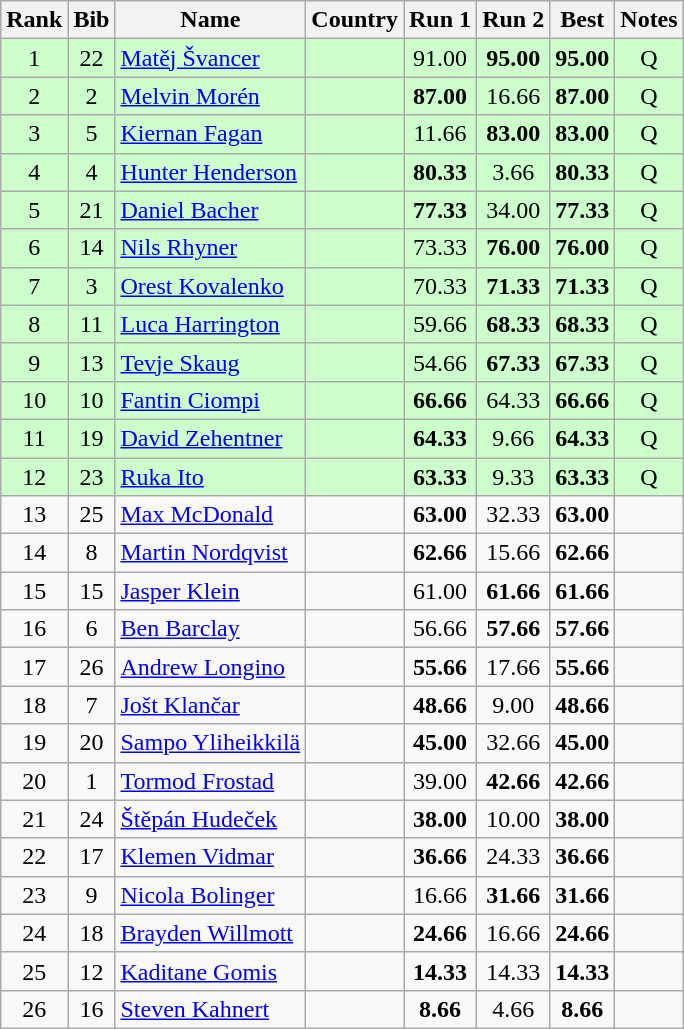<table class="wikitable sortable" style="text-align:center">
<tr>
<th>Rank</th>
<th>Bib</th>
<th>Name</th>
<th>Country</th>
<th>Run 1</th>
<th>Run 2</th>
<th>Best</th>
<th>Notes</th>
</tr>
<tr bgcolor=ccffcc>
<td>1</td>
<td>22</td>
<td align=left><a href='#'>Matěj Švancer</a></td>
<td align=left></td>
<td>91.00</td>
<td><strong>95.00</strong></td>
<td><strong>95.00</strong></td>
<td>Q</td>
</tr>
<tr bgcolor=ccffcc>
<td>2</td>
<td>2</td>
<td align=left><a href='#'>Melvin Morén</a></td>
<td align=left></td>
<td><strong>87.00</strong></td>
<td>16.66</td>
<td><strong>87.00</strong></td>
<td>Q</td>
</tr>
<tr bgcolor=ccffcc>
<td>3</td>
<td>5</td>
<td align=left><a href='#'>Kiernan Fagan</a></td>
<td align=left></td>
<td>11.66</td>
<td><strong>83.00</strong></td>
<td><strong>83.00</strong></td>
<td>Q</td>
</tr>
<tr bgcolor=ccffcc>
<td>4</td>
<td>4</td>
<td align=left><a href='#'>Hunter Henderson</a></td>
<td align=left></td>
<td><strong>80.33</strong></td>
<td>3.66</td>
<td><strong>80.33</strong></td>
<td>Q</td>
</tr>
<tr bgcolor=ccffcc>
<td>5</td>
<td>21</td>
<td align=left><a href='#'>Daniel Bacher</a></td>
<td align=left></td>
<td><strong>77.33</strong></td>
<td>34.00</td>
<td><strong>77.33</strong></td>
<td>Q</td>
</tr>
<tr bgcolor=ccffcc>
<td>6</td>
<td>14</td>
<td align=left><a href='#'>Nils Rhyner</a></td>
<td align=left></td>
<td>73.33</td>
<td><strong>76.00</strong></td>
<td><strong>76.00</strong></td>
<td>Q</td>
</tr>
<tr bgcolor=ccffcc>
<td>7</td>
<td>3</td>
<td align=left><a href='#'>Orest Kovalenko</a></td>
<td align=left></td>
<td>70.33</td>
<td><strong>71.33</strong></td>
<td><strong>71.33</strong></td>
<td>Q</td>
</tr>
<tr bgcolor=ccffcc>
<td>8</td>
<td>11</td>
<td align=left><a href='#'>Luca Harrington</a></td>
<td align=left></td>
<td>59.66</td>
<td><strong>68.33</strong></td>
<td><strong>68.33</strong></td>
<td>Q</td>
</tr>
<tr bgcolor=ccffcc>
<td>9</td>
<td>13</td>
<td align=left><a href='#'>Tevje Skaug</a></td>
<td align=left></td>
<td>54.66</td>
<td><strong>67.33</strong></td>
<td><strong>67.33</strong></td>
<td>Q</td>
</tr>
<tr bgcolor=ccffcc>
<td>10</td>
<td>10</td>
<td align=left><a href='#'>Fantin Ciompi</a></td>
<td align=left></td>
<td><strong>66.66</strong></td>
<td>64.33</td>
<td><strong>66.66</strong></td>
<td>Q</td>
</tr>
<tr bgcolor=ccffcc>
<td>11</td>
<td>19</td>
<td align=left><a href='#'>David Zehentner</a></td>
<td align=left></td>
<td><strong>64.33</strong></td>
<td>9.66</td>
<td><strong>64.33</strong></td>
<td>Q</td>
</tr>
<tr bgcolor=ccffcc>
<td>12</td>
<td>23</td>
<td align=left><a href='#'>Ruka Ito</a></td>
<td align=left></td>
<td><strong>63.33</strong></td>
<td>9.33</td>
<td><strong>63.33</strong></td>
<td>Q</td>
</tr>
<tr>
<td>13</td>
<td>25</td>
<td align=left><a href='#'>Max McDonald</a></td>
<td align=left></td>
<td><strong>63.00</strong></td>
<td>32.33</td>
<td><strong>63.00</strong></td>
<td></td>
</tr>
<tr>
<td>14</td>
<td>8</td>
<td align=left><a href='#'>Martin Nordqvist</a></td>
<td align=left></td>
<td><strong>62.66</strong></td>
<td>15.66</td>
<td><strong>62.66</strong></td>
<td></td>
</tr>
<tr>
<td>15</td>
<td>15</td>
<td align=left><a href='#'>Jasper Klein</a></td>
<td align=left></td>
<td>61.00</td>
<td><strong>61.66</strong></td>
<td><strong>61.66</strong></td>
<td></td>
</tr>
<tr>
<td>16</td>
<td>6</td>
<td align=left><a href='#'>Ben Barclay</a></td>
<td align=left></td>
<td>56.66</td>
<td><strong>57.66</strong></td>
<td><strong>57.66</strong></td>
<td></td>
</tr>
<tr>
<td>17</td>
<td>26</td>
<td align=left><a href='#'>Andrew Longino</a></td>
<td align=left></td>
<td><strong>55.66</strong></td>
<td>17.66</td>
<td><strong>55.66</strong></td>
<td></td>
</tr>
<tr>
<td>18</td>
<td>7</td>
<td align=left><a href='#'>Jošt Klančar</a></td>
<td align=left></td>
<td><strong>48.66</strong></td>
<td>9.00</td>
<td><strong>48.66</strong></td>
<td></td>
</tr>
<tr>
<td>19</td>
<td>20</td>
<td align=left><a href='#'>Sampo Yliheikkilä</a></td>
<td align=left></td>
<td><strong>45.00</strong></td>
<td>32.66</td>
<td><strong>45.00</strong></td>
<td></td>
</tr>
<tr>
<td>20</td>
<td>1</td>
<td align=left><a href='#'>Tormod Frostad</a></td>
<td align=left></td>
<td>39.00</td>
<td><strong>42.66</strong></td>
<td><strong>42.66</strong></td>
<td></td>
</tr>
<tr>
<td>21</td>
<td>24</td>
<td align=left><a href='#'>Štěpán Hudeček</a></td>
<td align=left></td>
<td><strong>38.00</strong></td>
<td>10.00</td>
<td><strong>38.00</strong></td>
<td></td>
</tr>
<tr>
<td>22</td>
<td>17</td>
<td align=left><a href='#'>Klemen Vidmar</a></td>
<td align=left></td>
<td><strong>36.66</strong></td>
<td>24.33</td>
<td><strong>36.66</strong></td>
<td></td>
</tr>
<tr>
<td>23</td>
<td>9</td>
<td align=left><a href='#'>Nicola Bolinger</a></td>
<td align=left></td>
<td>16.66</td>
<td><strong>31.66</strong></td>
<td><strong>31.66</strong></td>
<td></td>
</tr>
<tr>
<td>24</td>
<td>18</td>
<td align=left><a href='#'>Brayden Willmott</a></td>
<td align=left></td>
<td><strong>24.66</strong></td>
<td>16.66</td>
<td><strong>24.66</strong></td>
<td></td>
</tr>
<tr>
<td>25</td>
<td>12</td>
<td align=left><a href='#'>Kaditane Gomis</a></td>
<td align=left></td>
<td><strong>14.33</strong></td>
<td>14.33</td>
<td><strong>14.33</strong></td>
<td></td>
</tr>
<tr>
<td>26</td>
<td>16</td>
<td align=left><a href='#'>Steven Kahnert</a></td>
<td align=left></td>
<td><strong>8.66</strong></td>
<td>4.66</td>
<td><strong>8.66</strong></td>
<td></td>
</tr>
</table>
